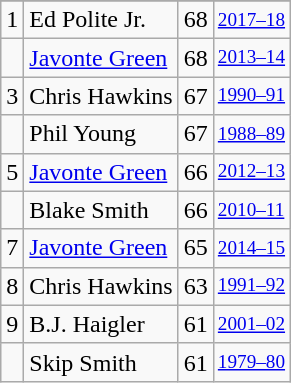<table class="wikitable">
<tr>
</tr>
<tr>
<td>1</td>
<td>Ed Polite Jr.</td>
<td>68</td>
<td style="font-size:80%;"><a href='#'>2017–18</a></td>
</tr>
<tr>
<td></td>
<td><a href='#'>Javonte Green</a></td>
<td>68</td>
<td style="font-size:80%;"><a href='#'>2013–14</a></td>
</tr>
<tr>
<td>3</td>
<td>Chris Hawkins</td>
<td>67</td>
<td style="font-size:80%;"><a href='#'>1990–91</a></td>
</tr>
<tr>
<td></td>
<td>Phil Young</td>
<td>67</td>
<td style="font-size:80%;"><a href='#'>1988–89</a></td>
</tr>
<tr>
<td>5</td>
<td><a href='#'>Javonte Green</a></td>
<td>66</td>
<td style="font-size:80%;"><a href='#'>2012–13</a></td>
</tr>
<tr>
<td></td>
<td>Blake Smith</td>
<td>66</td>
<td style="font-size:80%;"><a href='#'>2010–11</a></td>
</tr>
<tr>
<td>7</td>
<td><a href='#'>Javonte Green</a></td>
<td>65</td>
<td style="font-size:80%;"><a href='#'>2014–15</a></td>
</tr>
<tr>
<td>8</td>
<td>Chris Hawkins</td>
<td>63</td>
<td style="font-size:80%;"><a href='#'>1991–92</a></td>
</tr>
<tr>
<td>9</td>
<td>B.J. Haigler</td>
<td>61</td>
<td style="font-size:80%;"><a href='#'>2001–02</a></td>
</tr>
<tr>
<td></td>
<td>Skip Smith</td>
<td>61</td>
<td style="font-size:80%;"><a href='#'>1979–80</a></td>
</tr>
</table>
